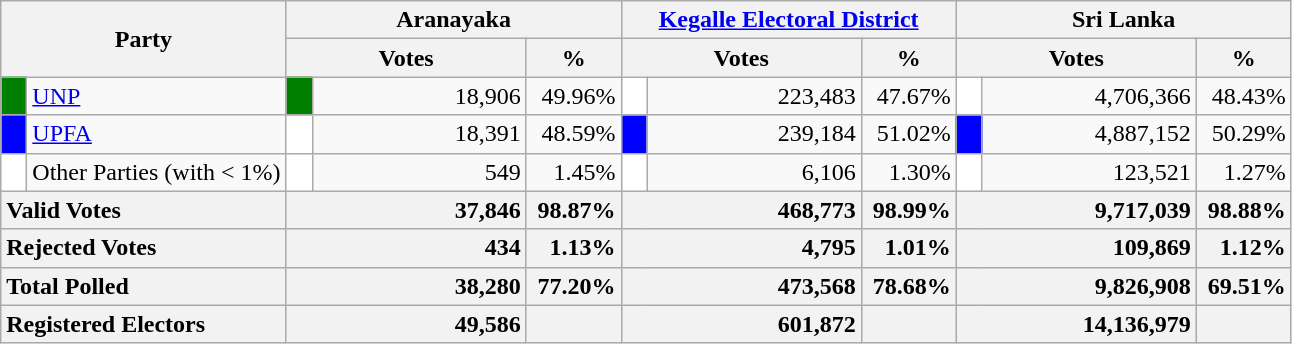<table class="wikitable">
<tr>
<th colspan="2" width="144px"rowspan="2">Party</th>
<th colspan="3" width="216px">Aranayaka</th>
<th colspan="3" width="216px"><a href='#'>Kegalle Electoral District</a></th>
<th colspan="3" width="216px">Sri Lanka</th>
</tr>
<tr>
<th colspan="2" width="144px">Votes</th>
<th>%</th>
<th colspan="2" width="144px">Votes</th>
<th>%</th>
<th colspan="2" width="144px">Votes</th>
<th>%</th>
</tr>
<tr>
<td style="background-color:green;" width="10px"></td>
<td style="text-align:left;"><a href='#'>UNP</a></td>
<td style="background-color:green;" width="10px"></td>
<td style="text-align:right;">18,906</td>
<td style="text-align:right;">49.96%</td>
<td style="background-color:white;" width="10px"></td>
<td style="text-align:right;">223,483</td>
<td style="text-align:right;">47.67%</td>
<td style="background-color:white;" width="10px"></td>
<td style="text-align:right;">4,706,366</td>
<td style="text-align:right;">48.43%</td>
</tr>
<tr>
<td style="background-color:blue;" width="10px"></td>
<td style="text-align:left;"><a href='#'>UPFA</a></td>
<td style="background-color:white;" width="10px"></td>
<td style="text-align:right;">18,391</td>
<td style="text-align:right;">48.59%</td>
<td style="background-color:blue;" width="10px"></td>
<td style="text-align:right;">239,184</td>
<td style="text-align:right;">51.02%</td>
<td style="background-color:blue;" width="10px"></td>
<td style="text-align:right;">4,887,152</td>
<td style="text-align:right;">50.29%</td>
</tr>
<tr>
<td style="background-color:white;" width="10px"></td>
<td style="text-align:left;">Other Parties (with < 1%)</td>
<td style="background-color:white;" width="10px"></td>
<td style="text-align:right;">549</td>
<td style="text-align:right;">1.45%</td>
<td style="background-color:white;" width="10px"></td>
<td style="text-align:right;">6,106</td>
<td style="text-align:right;">1.30%</td>
<td style="background-color:white;" width="10px"></td>
<td style="text-align:right;">123,521</td>
<td style="text-align:right;">1.27%</td>
</tr>
<tr>
<th colspan="2" width="144px"style="text-align:left;">Valid Votes</th>
<th style="text-align:right;"colspan="2" width="144px">37,846</th>
<th style="text-align:right;">98.87%</th>
<th style="text-align:right;"colspan="2" width="144px">468,773</th>
<th style="text-align:right;">98.99%</th>
<th style="text-align:right;"colspan="2" width="144px">9,717,039</th>
<th style="text-align:right;">98.88%</th>
</tr>
<tr>
<th colspan="2" width="144px"style="text-align:left;">Rejected Votes</th>
<th style="text-align:right;"colspan="2" width="144px">434</th>
<th style="text-align:right;">1.13%</th>
<th style="text-align:right;"colspan="2" width="144px">4,795</th>
<th style="text-align:right;">1.01%</th>
<th style="text-align:right;"colspan="2" width="144px">109,869</th>
<th style="text-align:right;">1.12%</th>
</tr>
<tr>
<th colspan="2" width="144px"style="text-align:left;">Total Polled</th>
<th style="text-align:right;"colspan="2" width="144px">38,280</th>
<th style="text-align:right;">77.20%</th>
<th style="text-align:right;"colspan="2" width="144px">473,568</th>
<th style="text-align:right;">78.68%</th>
<th style="text-align:right;"colspan="2" width="144px">9,826,908</th>
<th style="text-align:right;">69.51%</th>
</tr>
<tr>
<th colspan="2" width="144px"style="text-align:left;">Registered Electors</th>
<th style="text-align:right;"colspan="2" width="144px">49,586</th>
<th></th>
<th style="text-align:right;"colspan="2" width="144px">601,872</th>
<th></th>
<th style="text-align:right;"colspan="2" width="144px">14,136,979</th>
<th></th>
</tr>
</table>
